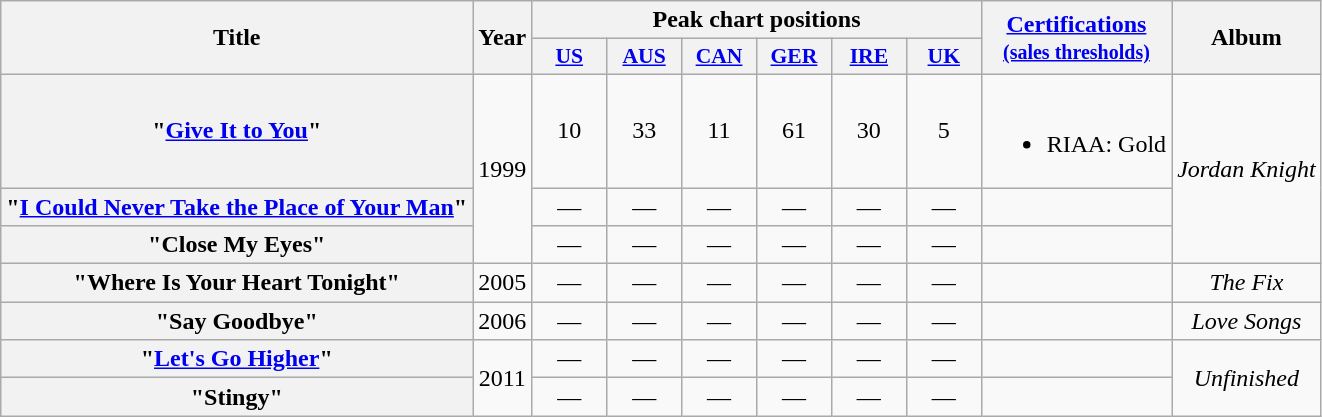<table class="wikitable plainrowheaders" style="text-align:center;">
<tr>
<th rowspan="2">Title</th>
<th rowspan="2">Year</th>
<th colspan="6">Peak chart positions</th>
<th rowspan="2"><a href='#'>Certifications</a><br><small><a href='#'>(sales thresholds)</a></small></th>
<th rowspan="2">Album</th>
</tr>
<tr>
<th style="width:3em;font-size:90%;"><a href='#'>US</a><br></th>
<th style="width:3em;font-size:90%;"><a href='#'>AUS</a><br></th>
<th style="width:3em;font-size:90%;"><a href='#'>CAN</a><br></th>
<th style="width:3em;font-size:90%;"><a href='#'>GER</a><br></th>
<th style="width:3em;font-size:90%;"><a href='#'>IRE</a><br></th>
<th style="width:3em;font-size:90%;"><a href='#'>UK</a><br></th>
</tr>
<tr>
<th scope="row">"<a href='#'>Give It to You</a>"</th>
<td rowspan="3">1999</td>
<td>10</td>
<td>33</td>
<td>11</td>
<td>61</td>
<td>30</td>
<td>5</td>
<td><br><ul><li>RIAA: Gold</li></ul></td>
<td rowspan="3"><em>Jordan Knight</em></td>
</tr>
<tr>
<th scope="row">"<a href='#'>I Could Never Take the Place of Your Man</a>"</th>
<td>—</td>
<td>—</td>
<td>—</td>
<td>—</td>
<td>—</td>
<td>—</td>
<td></td>
</tr>
<tr>
<th scope="row">"Close My Eyes"</th>
<td>—</td>
<td>—</td>
<td>—</td>
<td>—</td>
<td>—</td>
<td>—</td>
<td></td>
</tr>
<tr>
<th scope="row">"Where Is Your Heart Tonight"</th>
<td>2005</td>
<td>—</td>
<td>—</td>
<td>—</td>
<td>—</td>
<td>—</td>
<td>—</td>
<td></td>
<td><em>The Fix</em></td>
</tr>
<tr>
<th scope="row">"Say Goodbye"<br></th>
<td>2006</td>
<td>—</td>
<td>—</td>
<td>—</td>
<td>—</td>
<td>—</td>
<td>—</td>
<td></td>
<td><em>Love Songs</em></td>
</tr>
<tr>
<th scope="row">"<a href='#'>Let's Go Higher</a>"</th>
<td rowspan="2">2011</td>
<td>—</td>
<td>—</td>
<td>—</td>
<td>—</td>
<td>—</td>
<td>—</td>
<td></td>
<td rowspan="2"><em>Unfinished</em></td>
</tr>
<tr>
<th scope="row">"Stingy"<br></th>
<td>—</td>
<td>—</td>
<td>—</td>
<td>—</td>
<td>—</td>
<td>—</td>
<td></td>
</tr>
</table>
